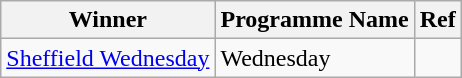<table class="wikitable">
<tr>
<th>Winner</th>
<th>Programme Name</th>
<th>Ref</th>
</tr>
<tr>
<td><a href='#'>Sheffield Wednesday</a></td>
<td>Wednesday</td>
<td></td>
</tr>
</table>
